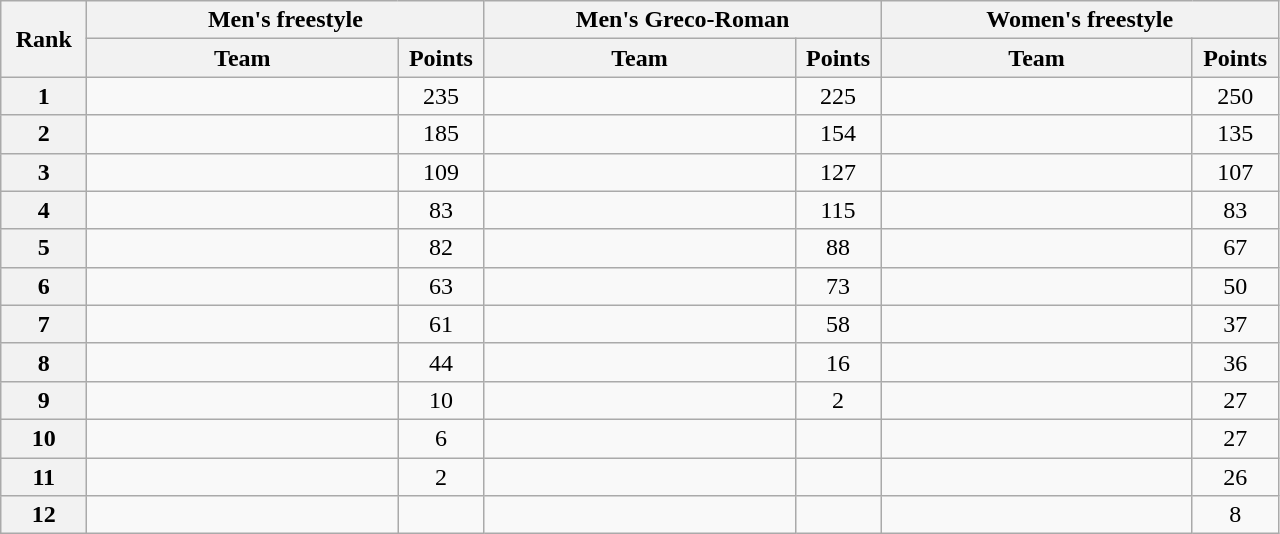<table class="wikitable" style="text-align:center;">
<tr>
<th width=50 rowspan="2">Rank</th>
<th colspan="2">Men's freestyle</th>
<th colspan="2">Men's Greco-Roman</th>
<th colspan="2">Women's freestyle</th>
</tr>
<tr>
<th width=200>Team</th>
<th width=50>Points</th>
<th width=200>Team</th>
<th width=50>Points</th>
<th width=200>Team</th>
<th width=50>Points</th>
</tr>
<tr>
<th>1</th>
<td align=left></td>
<td>235</td>
<td align=left></td>
<td>225</td>
<td align=left></td>
<td>250</td>
</tr>
<tr>
<th>2</th>
<td align=left></td>
<td>185</td>
<td align=left></td>
<td>154</td>
<td align=left></td>
<td>135</td>
</tr>
<tr>
<th>3</th>
<td align=left></td>
<td>109</td>
<td align=left></td>
<td>127</td>
<td align=left></td>
<td>107</td>
</tr>
<tr>
<th>4</th>
<td align=left></td>
<td>83</td>
<td align=left></td>
<td>115</td>
<td align=left></td>
<td>83</td>
</tr>
<tr>
<th>5</th>
<td align=left></td>
<td>82</td>
<td align=left></td>
<td>88</td>
<td align=left></td>
<td>67</td>
</tr>
<tr>
<th>6</th>
<td align=left></td>
<td>63</td>
<td align=left></td>
<td>73</td>
<td align=left></td>
<td>50</td>
</tr>
<tr>
<th>7</th>
<td align=left></td>
<td>61</td>
<td align=left></td>
<td>58</td>
<td align=left></td>
<td>37</td>
</tr>
<tr>
<th>8</th>
<td align=left></td>
<td>44</td>
<td align=left></td>
<td>16</td>
<td align=left></td>
<td>36</td>
</tr>
<tr>
<th>9</th>
<td align=left></td>
<td>10</td>
<td align=left></td>
<td>2</td>
<td align=left></td>
<td>27</td>
</tr>
<tr>
<th>10</th>
<td align=left></td>
<td>6</td>
<td align=left></td>
<td></td>
<td align=left></td>
<td>27</td>
</tr>
<tr>
<th>11</th>
<td align=left></td>
<td>2</td>
<td align=left></td>
<td></td>
<td align=left></td>
<td>26</td>
</tr>
<tr>
<th>12</th>
<td align=left></td>
<td></td>
<td align=left></td>
<td></td>
<td align=left></td>
<td>8</td>
</tr>
</table>
